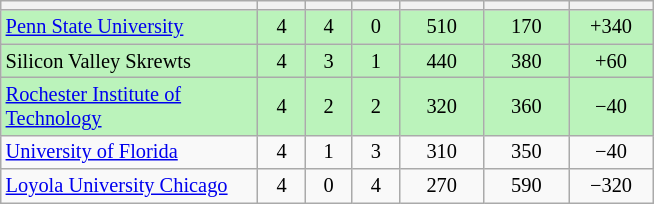<table class="wikitable" style="text-align: center; font-size: 85%;">
<tr>
<th width=165></th>
<th width=25></th>
<th width=25></th>
<th width=25></th>
<th width=50></th>
<th width=50></th>
<th width=50></th>
</tr>
<tr style="background:#BBF3BB;">
<td style="text-align:left;"><a href='#'>Penn State University</a></td>
<td>4</td>
<td>4</td>
<td>0</td>
<td>510</td>
<td>170</td>
<td>+340</td>
</tr>
<tr style="background:#BBF3BB;">
<td style="text-align:left;">Silicon Valley Skrewts</td>
<td>4</td>
<td>3</td>
<td>1</td>
<td>440</td>
<td>380</td>
<td>+60</td>
</tr>
<tr style="background:#BBF3BB;">
<td style="text-align:left;"><a href='#'>Rochester Institute of Technology</a></td>
<td>4</td>
<td>2</td>
<td>2</td>
<td>320</td>
<td>360</td>
<td>−40</td>
</tr>
<tr>
<td style="text-align:left;"><a href='#'>University of Florida</a></td>
<td>4</td>
<td>1</td>
<td>3</td>
<td>310</td>
<td>350</td>
<td>−40</td>
</tr>
<tr>
<td style="text-align:left;"><a href='#'>Loyola University Chicago</a></td>
<td>4</td>
<td>0</td>
<td>4</td>
<td>270</td>
<td>590</td>
<td>−320</td>
</tr>
</table>
